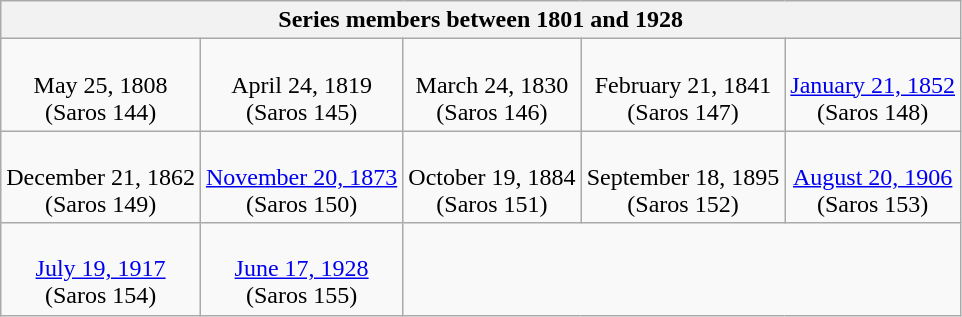<table class="wikitable mw-collapsible mw-collapsed">
<tr>
<th colspan=5>Series members between 1801 and 1928</th>
</tr>
<tr style="text-align:center;">
<td><br>May 25, 1808<br>(Saros 144)</td>
<td><br>April 24, 1819<br>(Saros 145)</td>
<td><br>March 24, 1830<br>(Saros 146)</td>
<td><br>February 21, 1841<br>(Saros 147)</td>
<td><br><a href='#'>January 21, 1852</a><br>(Saros 148)</td>
</tr>
<tr style="text-align:center;">
<td><br>December 21, 1862<br>(Saros 149)</td>
<td><br><a href='#'>November 20, 1873</a><br>(Saros 150)</td>
<td><br>October 19, 1884<br>(Saros 151)</td>
<td><br>September 18, 1895<br>(Saros 152)</td>
<td><br><a href='#'>August 20, 1906</a><br>(Saros 153)</td>
</tr>
<tr style="text-align:center;">
<td><br><a href='#'>July 19, 1917</a><br>(Saros 154)</td>
<td><br><a href='#'>June 17, 1928</a><br>(Saros 155)</td>
</tr>
</table>
